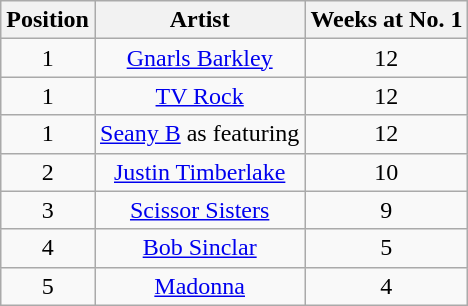<table class="wikitable">
<tr>
<th style="text-align: center;">Position</th>
<th style="text-align: center;">Artist</th>
<th style="text-align: center;">Weeks at No. 1</th>
</tr>
<tr>
<td style="text-align: center;">1</td>
<td style="text-align: center;"><a href='#'>Gnarls Barkley</a></td>
<td style="text-align: center;">12</td>
</tr>
<tr>
<td style="text-align: center;">1</td>
<td style="text-align: center;"><a href='#'>TV Rock</a></td>
<td style="text-align: center;">12</td>
</tr>
<tr>
<td style="text-align: center;">1</td>
<td style="text-align: center;"><a href='#'>Seany B</a> as featuring</td>
<td style="text-align: center;">12</td>
</tr>
<tr>
<td style="text-align: center;">2</td>
<td style="text-align: center;"><a href='#'>Justin Timberlake</a></td>
<td style="text-align: center;">10</td>
</tr>
<tr>
<td style="text-align: center;">3</td>
<td style="text-align: center;"><a href='#'>Scissor Sisters</a></td>
<td style="text-align: center;">9</td>
</tr>
<tr>
<td style="text-align: center;">4</td>
<td style="text-align: center;"><a href='#'>Bob Sinclar</a></td>
<td style="text-align: center;">5</td>
</tr>
<tr>
<td style="text-align: center;">5</td>
<td style="text-align: center;"><a href='#'>Madonna</a></td>
<td style="text-align: center;">4</td>
</tr>
</table>
